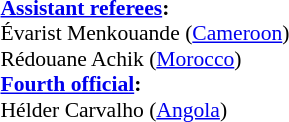<table width=50% style="font-size: 90%">
<tr>
<td><br><strong><a href='#'>Assistant referees</a>:</strong>
<br>Évarist Menkouande (<a href='#'>Cameroon</a>)
<br>Rédouane Achik (<a href='#'>Morocco</a>)
<br><strong><a href='#'>Fourth official</a>:</strong>
<br>Hélder Carvalho (<a href='#'>Angola</a>)</td>
</tr>
</table>
